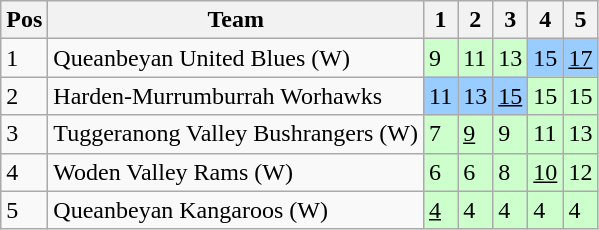<table class="wikitable">
<tr>
<th>Pos</th>
<th>Team</th>
<th>1</th>
<th>2</th>
<th>3</th>
<th>4</th>
<th>5</th>
</tr>
<tr>
<td>1</td>
<td> Queanbeyan United Blues (W)</td>
<td style="background:#ccffcc;">9</td>
<td style="background:#ccffcc;">11</td>
<td style="background:#ccffcc;">13</td>
<td style="background:#99ccff;">15</td>
<td style="background:#99ccff;"><u>17</u></td>
</tr>
<tr>
<td>2</td>
<td> Harden-Murrumburrah Worhawks</td>
<td style="background:#99ccff;">11</td>
<td style="background:#99ccff;">13</td>
<td style="background:#99ccff;"><u>15</u></td>
<td style="background:#ccffcc;">15</td>
<td style="background:#ccffcc;">15</td>
</tr>
<tr>
<td>3</td>
<td> Tuggeranong Valley Bushrangers (W)</td>
<td style="background:#ccffcc;">7</td>
<td style="background:#ccffcc;"><u>9</u></td>
<td style="background:#ccffcc;">9</td>
<td style="background:#ccffcc;">11</td>
<td style="background:#ccffcc;">13</td>
</tr>
<tr>
<td>4</td>
<td> Woden Valley Rams (W)</td>
<td style="background:#ccffcc;">6</td>
<td style="background:#ccffcc;">6</td>
<td style="background:#ccffcc;">8</td>
<td style="background:#ccffcc;"><u>10</u></td>
<td style="background:#ccffcc;">12</td>
</tr>
<tr>
<td>5</td>
<td> Queanbeyan Kangaroos (W)</td>
<td style="background:#ccffcc;"><u>4</u></td>
<td style="background:#ccffcc;">4</td>
<td style="background:#ccffcc;">4</td>
<td style="background:#ccffcc;">4</td>
<td style="background:#ccffcc;">4</td>
</tr>
</table>
